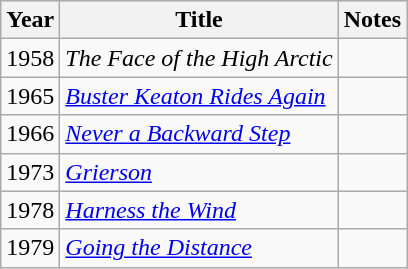<table class="wikitable sortable">
<tr>
<th>Year</th>
<th>Title</th>
<th class="unsortable">Notes</th>
</tr>
<tr>
<td>1958</td>
<td data-sort-value="Face of the High Arctic, The"><em>The Face of the High Arctic</em></td>
<td></td>
</tr>
<tr>
<td>1965</td>
<td><em><a href='#'>Buster Keaton Rides Again</a></em></td>
<td></td>
</tr>
<tr>
<td>1966</td>
<td><em><a href='#'>Never a Backward Step</a></em></td>
<td></td>
</tr>
<tr>
<td>1973</td>
<td><em><a href='#'>Grierson</a></em></td>
<td></td>
</tr>
<tr>
<td>1978</td>
<td><em><a href='#'>Harness the Wind</a></em></td>
<td></td>
</tr>
<tr>
<td>1979</td>
<td><em><a href='#'>Going the Distance</a></em></td>
<td></td>
</tr>
</table>
